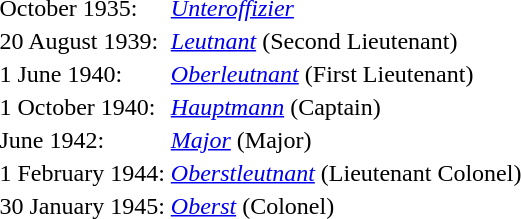<table>
<tr>
<td>October 1935:</td>
<td><em><a href='#'>Unteroffizier</a></em></td>
</tr>
<tr>
<td>20 August 1939:</td>
<td><em><a href='#'>Leutnant</a></em> (Second Lieutenant)</td>
</tr>
<tr>
<td>1 June 1940:</td>
<td><em><a href='#'>Oberleutnant</a></em> (First Lieutenant)</td>
</tr>
<tr>
<td>1 October 1940:</td>
<td><em><a href='#'>Hauptmann</a></em> (Captain)</td>
</tr>
<tr>
<td>June 1942:</td>
<td><em><a href='#'>Major</a></em> (Major)</td>
</tr>
<tr>
<td>1 February 1944:</td>
<td><em><a href='#'>Oberstleutnant</a></em> (Lieutenant Colonel)</td>
</tr>
<tr>
<td>30 January 1945:</td>
<td><em><a href='#'>Oberst</a></em> (Colonel)</td>
</tr>
</table>
